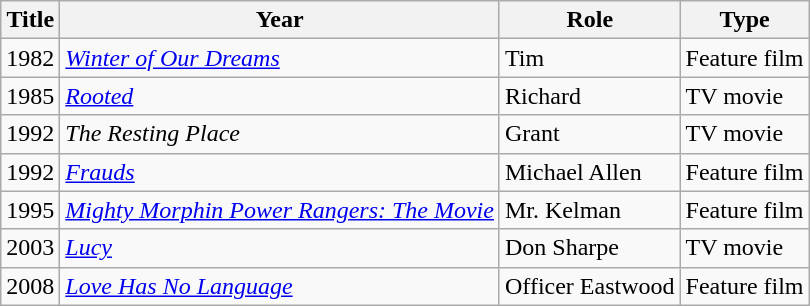<table class="wikitable">
<tr>
<th>Title</th>
<th>Year</th>
<th>Role</th>
<th>Type</th>
</tr>
<tr>
<td>1982</td>
<td><em><a href='#'>Winter of Our Dreams</a></em></td>
<td>Tim</td>
<td>Feature film</td>
</tr>
<tr>
<td>1985</td>
<td><em><a href='#'>Rooted</a></em></td>
<td>Richard</td>
<td>TV movie</td>
</tr>
<tr>
<td>1992</td>
<td><em>The Resting Place</em></td>
<td>Grant</td>
<td>TV movie</td>
</tr>
<tr>
<td>1992</td>
<td><em><a href='#'>Frauds</a></em></td>
<td>Michael Allen</td>
<td>Feature film</td>
</tr>
<tr>
<td>1995</td>
<td><em><a href='#'>Mighty Morphin Power Rangers: The Movie</a></em></td>
<td>Mr. Kelman</td>
<td>Feature film</td>
</tr>
<tr>
<td>2003</td>
<td><em><a href='#'>Lucy</a></em></td>
<td>Don Sharpe</td>
<td>TV movie</td>
</tr>
<tr>
<td>2008</td>
<td><em><a href='#'>Love Has No Language</a></em></td>
<td>Officer Eastwood</td>
<td>Feature film</td>
</tr>
</table>
